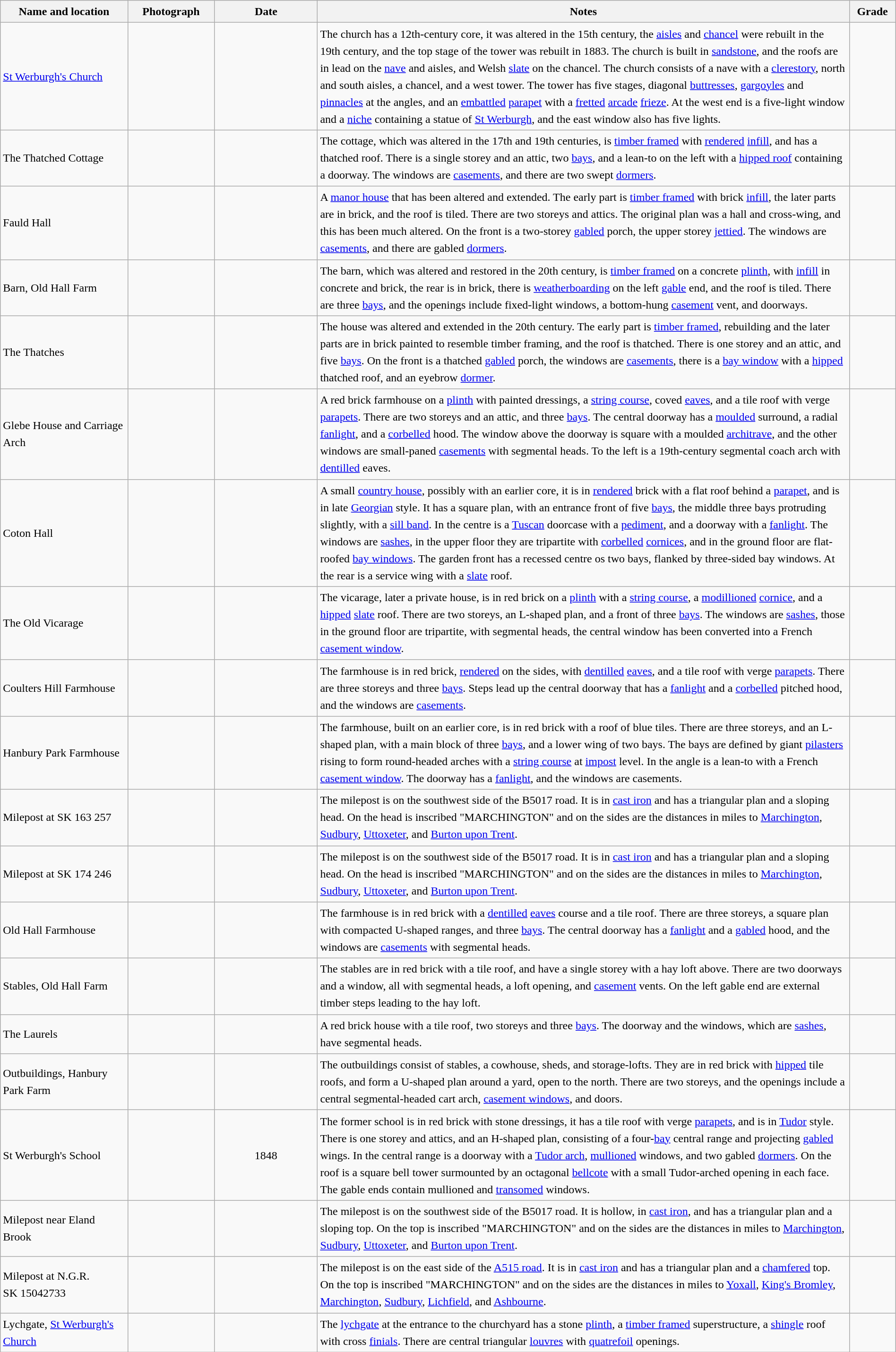<table class="wikitable sortable plainrowheaders" style="width:100%; border:0; text-align:left; line-height:150%;">
<tr>
<th scope="col" style="width:150px">Name and location</th>
<th scope="col" style="width:100px" class="unsortable">Photograph</th>
<th scope="col" style="width:120px">Date</th>
<th scope="col" style="width:650px" class="unsortable">Notes</th>
<th scope="col" style="width:50px">Grade</th>
</tr>
<tr>
<td><a href='#'>St Werburgh's Church</a><br><small></small></td>
<td></td>
<td align="center"></td>
<td>The church has a 12th-century core, it was altered in the 15th century, the <a href='#'>aisles</a> and <a href='#'>chancel</a> were rebuilt in the 19th century, and the top stage of the tower was rebuilt in 1883. The church is built in <a href='#'>sandstone</a>, and the roofs are in lead on the <a href='#'>nave</a> and aisles, and Welsh <a href='#'>slate</a> on the chancel. The church consists of a nave with a <a href='#'>clerestory</a>, north and south aisles, a chancel, and a west tower. The tower has five stages, diagonal <a href='#'>buttresses</a>, <a href='#'>gargoyles</a> and <a href='#'>pinnacles</a> at the angles, and an <a href='#'>embattled</a> <a href='#'>parapet</a> with a <a href='#'>fretted</a> <a href='#'>arcade</a> <a href='#'>frieze</a>. At the west end is a five-light window and a <a href='#'>niche</a> containing a statue of <a href='#'>St Werburgh</a>, and the east window also has five lights.</td>
<td align="center" ></td>
</tr>
<tr>
<td>The Thatched Cottage<br><small></small></td>
<td></td>
<td align="center"></td>
<td>The cottage, which was altered in the 17th and 19th centuries, is <a href='#'>timber framed</a> with <a href='#'>rendered</a> <a href='#'>infill</a>, and has a thatched roof. There is a single storey and an attic, two <a href='#'>bays</a>, and a lean-to on the left with a <a href='#'>hipped roof</a> containing a doorway. The windows are <a href='#'>casements</a>, and there are two swept <a href='#'>dormers</a>.</td>
<td align="center" ></td>
</tr>
<tr>
<td>Fauld Hall<br><small></small></td>
<td></td>
<td align="center"></td>
<td>A <a href='#'>manor house</a> that has been altered and extended. The early part is <a href='#'>timber framed</a> with brick <a href='#'>infill</a>, the later parts are in brick, and the roof is tiled. There are two storeys and attics. The original plan was a hall and cross-wing, and this has been much altered. On the front is a two-storey <a href='#'>gabled</a> porch, the upper storey <a href='#'>jettied</a>. The windows are <a href='#'>casements</a>, and there are gabled <a href='#'>dormers</a>.</td>
<td align="center" ></td>
</tr>
<tr>
<td>Barn, Old Hall Farm<br><small></small></td>
<td></td>
<td align="center"></td>
<td>The barn, which was altered and restored in the 20th century, is <a href='#'>timber framed</a> on a concrete <a href='#'>plinth</a>, with <a href='#'>infill</a> in concrete and brick, the rear is in brick, there is <a href='#'>weatherboarding</a> on the left <a href='#'>gable</a> end, and the roof is tiled. There are three <a href='#'>bays</a>, and the openings include fixed-light windows, a bottom-hung <a href='#'>casement</a> vent, and doorways.</td>
<td align="center" ></td>
</tr>
<tr>
<td>The Thatches<br><small></small></td>
<td></td>
<td align="center"></td>
<td>The house was altered and extended in the 20th century. The early part is <a href='#'>timber framed</a>, rebuilding and the later parts are in brick painted to resemble timber framing, and the roof is thatched. There is one storey and an attic, and five <a href='#'>bays</a>. On the front is a thatched <a href='#'>gabled</a> porch, the windows are <a href='#'>casements</a>, there is a <a href='#'>bay window</a> with a <a href='#'>hipped</a> thatched roof, and an eyebrow <a href='#'>dormer</a>.</td>
<td align="center" ></td>
</tr>
<tr>
<td>Glebe House and Carriage Arch<br><small></small></td>
<td></td>
<td align="center"></td>
<td>A red brick farmhouse on a <a href='#'>plinth</a> with painted dressings, a <a href='#'>string course</a>, coved <a href='#'>eaves</a>, and a tile roof with verge <a href='#'>parapets</a>. There are two storeys and an attic, and three <a href='#'>bays</a>. The central doorway has a <a href='#'>moulded</a> surround, a radial <a href='#'>fanlight</a>, and a <a href='#'>corbelled</a> hood. The window above the doorway is square with a moulded <a href='#'>architrave</a>, and the other windows are small-paned <a href='#'>casements</a> with segmental heads. To the left is a 19th-century segmental coach arch with <a href='#'>dentilled</a> eaves.</td>
<td align="center" ></td>
</tr>
<tr>
<td>Coton Hall<br><small></small></td>
<td></td>
<td align="center"></td>
<td>A small <a href='#'>country house</a>, possibly with an earlier core, it is in <a href='#'>rendered</a> brick with a flat roof behind a <a href='#'>parapet</a>, and is in late <a href='#'>Georgian</a> style. It has a square plan, with an entrance front of five <a href='#'>bays</a>, the middle three bays protruding slightly, with a <a href='#'>sill band</a>. In the centre is a <a href='#'>Tuscan</a> doorcase with a <a href='#'>pediment</a>, and a doorway with a <a href='#'>fanlight</a>. The windows are <a href='#'>sashes</a>, in the upper floor they are tripartite with <a href='#'>corbelled</a> <a href='#'>cornices</a>, and in the ground floor are flat-roofed <a href='#'>bay windows</a>. The garden front has a recessed centre os two bays, flanked by three-sided bay windows. At the rear is a service wing with a <a href='#'>slate</a> roof.</td>
<td align="center" ></td>
</tr>
<tr>
<td>The Old Vicarage<br><small></small></td>
<td></td>
<td align="center"></td>
<td>The vicarage, later a private house, is in red brick on a <a href='#'>plinth</a> with a <a href='#'>string course</a>, a <a href='#'>modillioned</a> <a href='#'>cornice</a>, and a <a href='#'>hipped</a> <a href='#'>slate</a> roof. There are two storeys, an L-shaped plan, and a front of three <a href='#'>bays</a>. The windows are <a href='#'>sashes</a>, those in the ground floor are tripartite, with segmental heads, the central window has been converted into a French <a href='#'>casement window</a>.</td>
<td align="center" ></td>
</tr>
<tr>
<td>Coulters Hill Farmhouse<br><small></small></td>
<td></td>
<td align="center"></td>
<td>The farmhouse is in red brick, <a href='#'>rendered</a> on the sides, with <a href='#'>dentilled</a> <a href='#'>eaves</a>, and a tile roof with verge <a href='#'>parapets</a>. There are three storeys and three <a href='#'>bays</a>. Steps lead up the central doorway that has a <a href='#'>fanlight</a> and a <a href='#'>corbelled</a> pitched hood, and the windows are <a href='#'>casements</a>.</td>
<td align="center" ></td>
</tr>
<tr>
<td>Hanbury Park Farmhouse<br><small></small></td>
<td></td>
<td align="center"></td>
<td>The farmhouse, built on an earlier core, is in red brick with a roof of blue tiles. There are three storeys, and an L-shaped plan, with a main block of three <a href='#'>bays</a>, and a lower wing of two bays. The bays are defined by giant <a href='#'>pilasters</a> rising to form round-headed arches with a <a href='#'>string course</a> at <a href='#'>impost</a> level. In the angle is a lean-to with a French <a href='#'>casement window</a>. The doorway has a <a href='#'>fanlight</a>, and the windows are casements.</td>
<td align="center" ></td>
</tr>
<tr>
<td>Milepost at SK 163 257<br><small></small></td>
<td></td>
<td align="center"></td>
<td>The milepost is on the southwest side of the B5017 road. It is in <a href='#'>cast iron</a> and has a triangular plan and a sloping head. On the head is inscribed "MARCHINGTON" and on the sides are the distances in miles to <a href='#'>Marchington</a>, <a href='#'>Sudbury</a>, <a href='#'>Uttoxeter</a>, and <a href='#'>Burton upon Trent</a>.</td>
<td align="center" ></td>
</tr>
<tr>
<td>Milepost at SK 174 246<br><small></small></td>
<td></td>
<td align="center"></td>
<td>The milepost is on the southwest side of the B5017 road. It is in <a href='#'>cast iron</a> and has a triangular plan and a sloping head. On the head is inscribed "MARCHINGTON" and on the sides are the distances in miles to <a href='#'>Marchington</a>, <a href='#'>Sudbury</a>, <a href='#'>Uttoxeter</a>, and <a href='#'>Burton upon Trent</a>.</td>
<td align="center" ></td>
</tr>
<tr>
<td>Old Hall Farmhouse<br><small></small></td>
<td></td>
<td align="center"></td>
<td>The farmhouse is in red brick with a <a href='#'>dentilled</a> <a href='#'>eaves</a> course and a tile roof. There are three storeys, a square plan with compacted U-shaped ranges, and three <a href='#'>bays</a>. The central doorway has a <a href='#'>fanlight</a> and a <a href='#'>gabled</a> hood, and the windows are <a href='#'>casements</a> with segmental heads.</td>
<td align="center" ></td>
</tr>
<tr>
<td>Stables, Old Hall Farm<br><small></small></td>
<td></td>
<td align="center"></td>
<td>The stables are in red brick with a tile roof, and have a single storey with a hay loft above. There are two doorways and a window, all with segmental heads, a loft opening, and <a href='#'>casement</a> vents. On the left gable end are external timber steps leading to the hay loft.</td>
<td align="center" ></td>
</tr>
<tr>
<td>The Laurels<br><small></small></td>
<td></td>
<td align="center"></td>
<td>A red brick house with a tile roof, two storeys and three <a href='#'>bays</a>. The doorway and the windows, which are <a href='#'>sashes</a>, have segmental heads.</td>
<td align="center" ></td>
</tr>
<tr>
<td>Outbuildings, Hanbury Park Farm<br><small></small></td>
<td></td>
<td align="center"></td>
<td>The outbuildings consist of stables, a cowhouse, sheds, and storage-lofts. They are in red brick with <a href='#'>hipped</a> tile roofs, and form a U-shaped plan around a yard, open to the north. There are two storeys, and the openings include a central segmental-headed cart arch, <a href='#'>casement windows</a>, and doors.</td>
<td align="center" ></td>
</tr>
<tr>
<td>St Werburgh's School<br><small></small></td>
<td></td>
<td align="center">1848</td>
<td>The former school is in red brick with stone dressings, it has a tile roof with verge <a href='#'>parapets</a>, and is in <a href='#'>Tudor</a> style. There is one storey and attics, and an H-shaped plan, consisting of a four-<a href='#'>bay</a> central range and projecting <a href='#'>gabled</a> wings. In the central range is a doorway with a <a href='#'>Tudor arch</a>, <a href='#'>mullioned</a> windows, and two gabled <a href='#'>dormers</a>. On the roof is a square bell tower surmounted by an octagonal <a href='#'>bellcote</a> with a small Tudor-arched opening in each face. The gable ends contain mullioned and <a href='#'>transomed</a> windows.</td>
<td align="center" ></td>
</tr>
<tr>
<td>Milepost near Eland Brook<br><small></small></td>
<td></td>
<td align="center"></td>
<td>The milepost is on the southwest side of the B5017 road. It is hollow, in <a href='#'>cast iron</a>, and has a triangular plan and a sloping top. On the top is inscribed "MARCHINGTON" and on the sides are the distances in miles to <a href='#'>Marchington</a>, <a href='#'>Sudbury</a>, <a href='#'>Uttoxeter</a>, and <a href='#'>Burton upon Trent</a>.</td>
<td align="center" ></td>
</tr>
<tr>
<td>Milepost at N.G.R. SK 15042733<br><small></small></td>
<td></td>
<td align="center"></td>
<td>The milepost is on the east side of the <a href='#'>A515 road</a>. It is in <a href='#'>cast iron</a> and has a triangular plan and a <a href='#'>chamfered</a> top. On the top is inscribed "MARCHINGTON" and on the sides are the distances in miles to <a href='#'>Yoxall</a>, <a href='#'>King's Bromley</a>, <a href='#'>Marchington</a>, <a href='#'>Sudbury</a>, <a href='#'>Lichfield</a>, and <a href='#'>Ashbourne</a>.</td>
<td align="center" ></td>
</tr>
<tr>
<td>Lychgate, <a href='#'>St Werburgh's Church</a><br><small></small></td>
<td></td>
<td align="center"></td>
<td>The <a href='#'>lychgate</a> at the entrance to the churchyard has a stone <a href='#'>plinth</a>, a <a href='#'>timber framed</a> superstructure, a <a href='#'>shingle</a> roof with cross <a href='#'>finials</a>. There are central triangular <a href='#'>louvres</a> with <a href='#'>quatrefoil</a> openings.</td>
<td align="center" ></td>
</tr>
<tr>
</tr>
</table>
